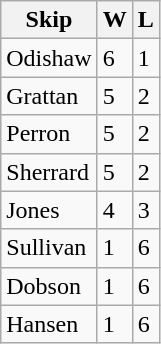<table class="wikitable">
<tr>
<th>Skip</th>
<th>W</th>
<th>L</th>
</tr>
<tr>
<td>Odishaw</td>
<td>6</td>
<td>1</td>
</tr>
<tr>
<td>Grattan</td>
<td>5</td>
<td>2</td>
</tr>
<tr>
<td>Perron</td>
<td>5</td>
<td>2</td>
</tr>
<tr>
<td>Sherrard</td>
<td>5</td>
<td>2</td>
</tr>
<tr>
<td>Jones</td>
<td>4</td>
<td>3</td>
</tr>
<tr>
<td>Sullivan</td>
<td>1</td>
<td>6</td>
</tr>
<tr>
<td>Dobson</td>
<td>1</td>
<td>6</td>
</tr>
<tr>
<td>Hansen</td>
<td>1</td>
<td>6</td>
</tr>
</table>
